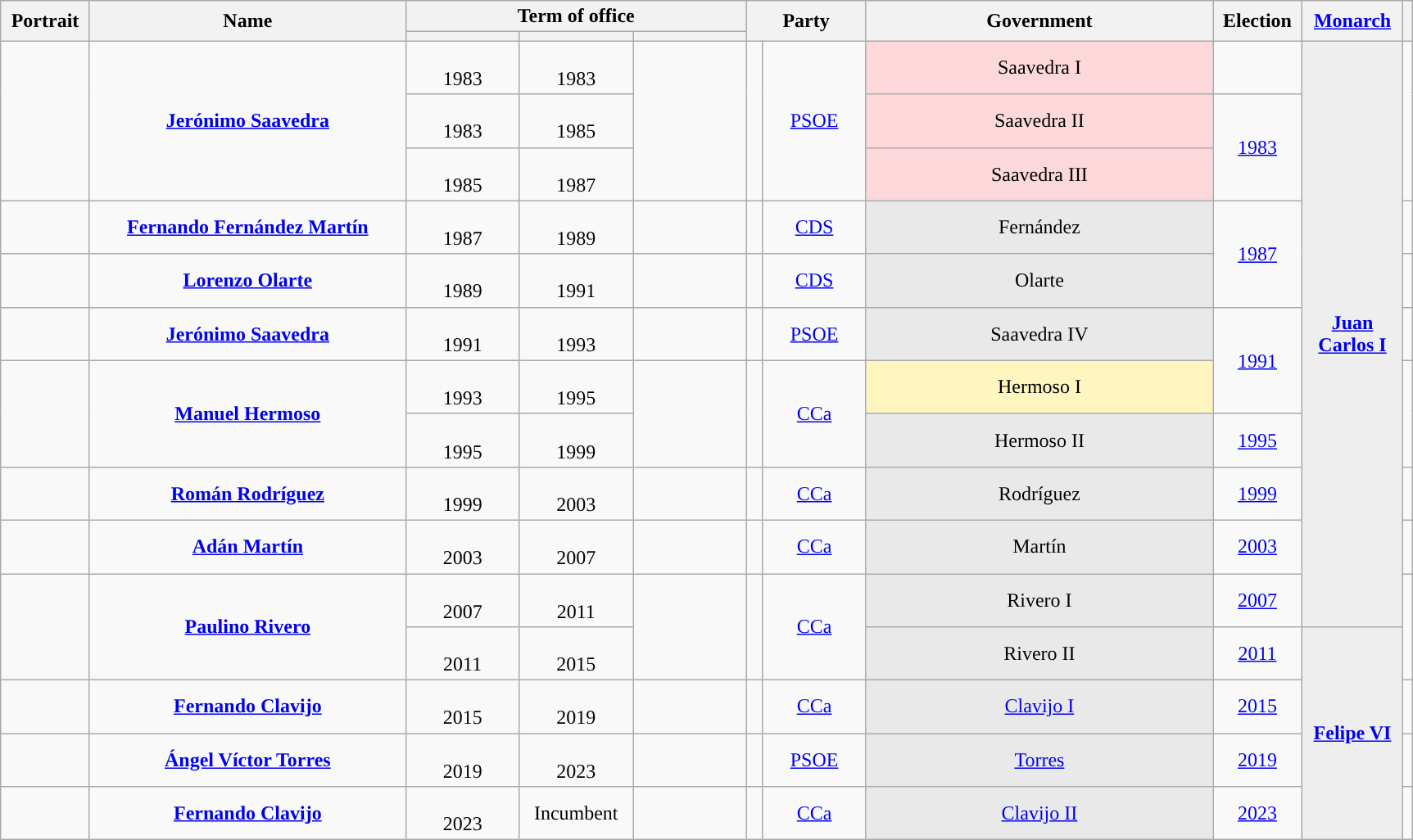<table class="wikitable" style="text-align:center">
<tr>
<th rowspan="2" width="65">Portrait</th>
<th rowspan="2" width="250">Name<br></th>
<th colspan="3">Term of office</th>
<th rowspan="2" colspan="2" width="90">Party</th>
<th rowspan="2" width="275">Government<br></th>
<th rowspan="2" width="65">Election</th>
<th rowspan="2" width="75"><a href='#'>Monarch</a><br></th>
<th rowspan="2"></th>
</tr>
<tr>
<th width="85"></th>
<th width="85"></th>
<th width="85"></th>
</tr>
<tr>
<td rowspan="3"></td>
<td rowspan="3"><strong><a href='#'>Jerónimo Saavedra</a></strong><br></td>
<td class="nowrap"><br>1983</td>
<td class="nowrap"><br>1983</td>
<td rowspan="3" style="font-size:95%;"></td>
<td rowspan="3" style="background:"></td>
<td rowspan="3"><a href='#'>PSOE</a></td>
<td style="background:#FCD8DA;">Saavedra I<br></td>
<td style="color:#ccc;"></td>
<td scope="row" style="text-align:center;" rowspan="11" bgcolor="#EEEEEE"><br><strong><a href='#'>Juan Carlos I</a></strong><br><br></td>
<td rowspan="3"><br><br><br></td>
</tr>
<tr>
<td class="nowrap"><br>1983</td>
<td class="nowrap"><br>1985</td>
<td style="background:#FCD8DA;">Saavedra II<br></td>
<td rowspan="2"><a href='#'>1983</a></td>
</tr>
<tr>
<td class="nowrap"><br>1985</td>
<td class="nowrap"><br>1987</td>
<td style="background:#FCD8DA;">Saavedra III<br></td>
</tr>
<tr>
<td></td>
<td><strong><a href='#'>Fernando Fernández Martín</a></strong><br></td>
<td class="nowrap"><br>1987</td>
<td class="nowrap"><br>1989</td>
<td style="font-size:95%;"></td>
<td style="background:"></td>
<td><a href='#'>CDS</a></td>
<td style="background:#E9E9E9;">Fernández<br></td>
<td rowspan="2"><a href='#'>1987</a></td>
<td><br></td>
</tr>
<tr>
<td></td>
<td><strong><a href='#'>Lorenzo Olarte</a></strong><br></td>
<td class="nowrap"><br>1989</td>
<td class="nowrap"><br>1991</td>
<td style="font-size:95%;"></td>
<td style="background:"></td>
<td><a href='#'>CDS</a></td>
<td style="background:#E9E9E9;">Olarte<br></td>
<td><br></td>
</tr>
<tr>
<td></td>
<td><strong><a href='#'>Jerónimo Saavedra</a></strong><br></td>
<td class="nowrap"><br>1991</td>
<td class="nowrap"><br>1993<br></td>
<td style="font-size:95%;"></td>
<td style="background:"></td>
<td><a href='#'>PSOE</a></td>
<td style="background:#E9E9E9;">Saavedra IV<br></td>
<td rowspan="2"><a href='#'>1991</a></td>
<td><br></td>
</tr>
<tr>
<td rowspan="2"></td>
<td rowspan="2"><strong><a href='#'>Manuel Hermoso</a></strong><br></td>
<td class="nowrap"><br>1993</td>
<td class="nowrap"><br>1995</td>
<td rowspan="2" style="font-size:95%;"></td>
<td rowspan="2" style="background:"></td>
<td rowspan="2"><a href='#'>CCa</a> </td>
<td style="background:#FFF5BF;">Hermoso I<br></td>
<td rowspan="2"><br><br></td>
</tr>
<tr>
<td class="nowrap"><br>1995</td>
<td class="nowrap"><br>1999</td>
<td style="background:#E9E9E9;">Hermoso II<br></td>
<td><a href='#'>1995</a></td>
</tr>
<tr>
<td></td>
<td><strong><a href='#'>Román Rodríguez</a></strong><br></td>
<td class="nowrap"><br>1999</td>
<td class="nowrap"><br>2003</td>
<td style="font-size:95%;"></td>
<td style="background:"></td>
<td><a href='#'>CCa</a> </td>
<td style="background:#E9E9E9;">Rodríguez<br></td>
<td><a href='#'>1999</a></td>
<td><br></td>
</tr>
<tr>
<td></td>
<td><strong><a href='#'>Adán Martín</a></strong><br></td>
<td class="nowrap"><br>2003</td>
<td class="nowrap"><br>2007</td>
<td style="font-size:95%;"></td>
<td style="background:"></td>
<td><a href='#'>CCa</a> </td>
<td style="background:#E9E9E9;">Martín<br></td>
<td><a href='#'>2003</a></td>
<td><br></td>
</tr>
<tr>
<td rowspan="2"></td>
<td rowspan="2"><strong><a href='#'>Paulino Rivero</a></strong><br></td>
<td class="nowrap"><br>2007</td>
<td class="nowrap"><br>2011</td>
<td rowspan="2" style="font-size:95%;"></td>
<td rowspan="2" style="background:"></td>
<td rowspan="2"><a href='#'>CCa</a></td>
<td style="background:#E9E9E9;">Rivero I<br></td>
<td><a href='#'>2007</a></td>
<td rowspan="2"><br><br></td>
</tr>
<tr>
<td class="nowrap"><br>2011</td>
<td class="nowrap"><br>2015</td>
<td style="background:#E9E9E9;">Rivero II<br></td>
<td><a href='#'>2011</a></td>
<td scope="row" style="text-align:center;" rowspan="6" bgcolor="#EEEEEE"><br><strong><a href='#'>Felipe VI</a></strong><br><br></td>
</tr>
<tr>
<td></td>
<td><strong><a href='#'>Fernando Clavijo</a></strong><br></td>
<td class="nowrap"><br>2015</td>
<td class="nowrap"><br>2019</td>
<td style="font-size:95%;"></td>
<td style="background:"></td>
<td><a href='#'>CCa</a></td>
<td style="background:#E9E9E9;"><a href='#'>Clavijo I</a><br></td>
<td><a href='#'>2015</a></td>
<td><br></td>
</tr>
<tr>
<td></td>
<td><strong><a href='#'>Ángel Víctor Torres</a></strong><br></td>
<td class="nowrap"><br>2019</td>
<td class="nowrap"><br>2023</td>
<td style="font-size:95%;"></td>
<td style="background:"></td>
<td><a href='#'>PSOE</a></td>
<td style="background:#E9E9E9;"><a href='#'>Torres</a><br></td>
<td><a href='#'>2019</a></td>
<td><br></td>
</tr>
<tr>
<td></td>
<td><strong><a href='#'>Fernando Clavijo</a></strong><br></td>
<td class="nowrap"><br>2023</td>
<td class="nowrap">Incumbent</td>
<td style="font-size:95%;"></td>
<td style="background:"></td>
<td><a href='#'>CCa</a></td>
<td style="background:#E9E9E9;"><a href='#'>Clavijo II</a><br></td>
<td><a href='#'>2023</a></td>
<td></td>
</tr>
</table>
